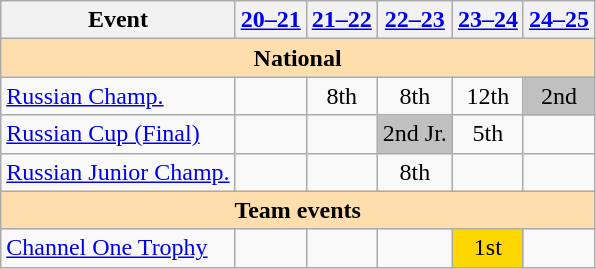<table class="wikitable" style="text-align:center">
<tr>
<th>Event</th>
<th><a href='#'>20–21</a></th>
<th><a href='#'>21–22</a></th>
<th><a href='#'>22–23</a></th>
<th><a href='#'>23–24</a></th>
<th><a href='#'>24–25</a></th>
</tr>
<tr>
<th style="background-color: #ffdead; " colspan=6 align=center>National</th>
</tr>
<tr>
<td align=left><a href='#'>Russian Champ.</a></td>
<td></td>
<td>8th</td>
<td>8th</td>
<td>12th</td>
<td bgcolor=silver>2nd</td>
</tr>
<tr>
<td align=left><a href='#'>Russian Cup (Final)</a></td>
<td></td>
<td></td>
<td bgcolor=silver>2nd Jr.</td>
<td>5th</td>
<td></td>
</tr>
<tr>
<td align=left><a href='#'>Russian Junior Champ.</a></td>
<td></td>
<td></td>
<td>8th</td>
<td></td>
<td></td>
</tr>
<tr>
<th style="background-color: #ffdead;" colspan=6 align=center>Team events</th>
</tr>
<tr>
<td align=left><a href='#'>Channel One Trophy</a></td>
<td></td>
<td></td>
<td></td>
<td bgcolor=gold>1st</td>
<td></td>
</tr>
</table>
